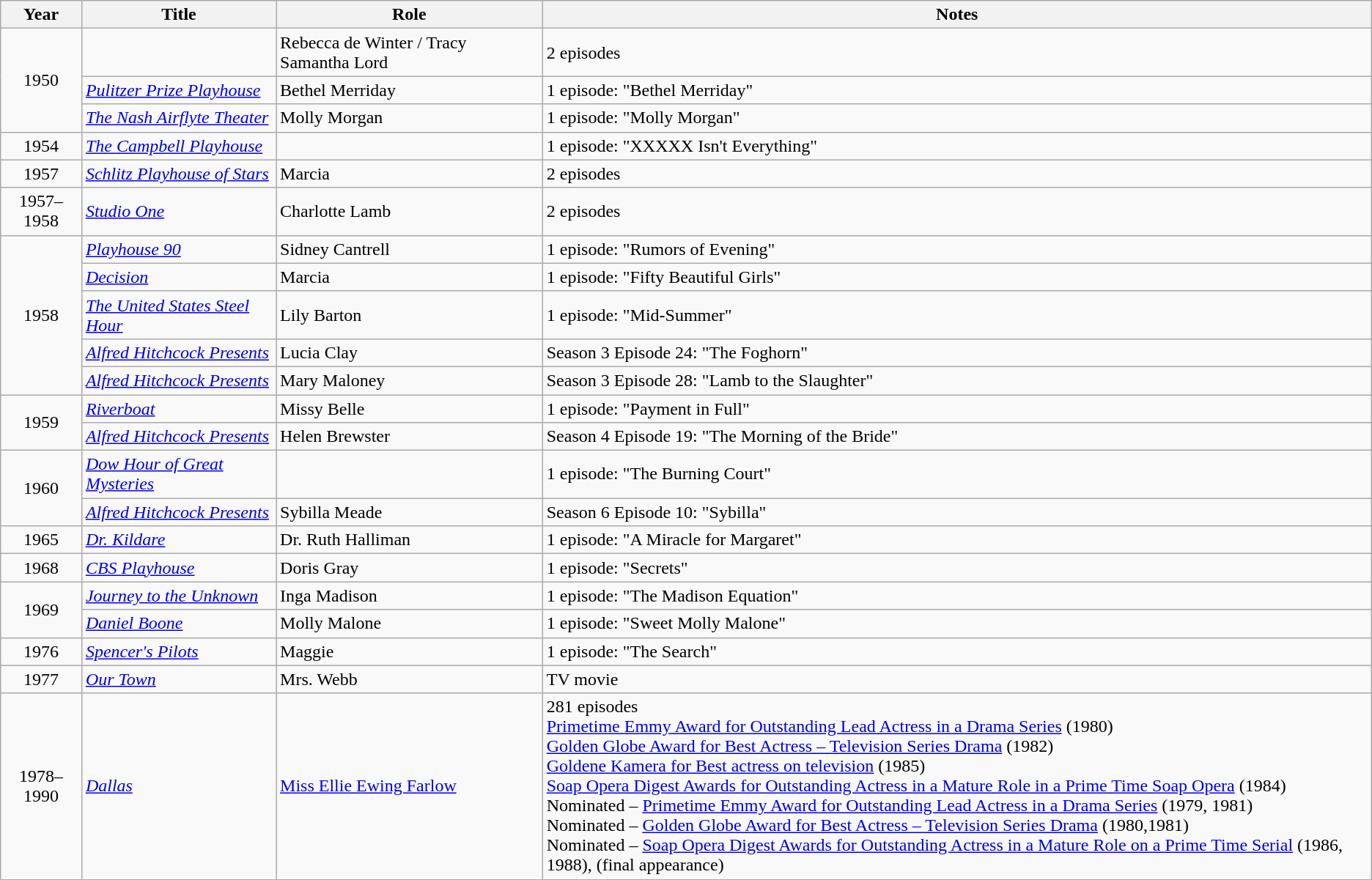<table class="wikitable sortable">
<tr>
<th>Year</th>
<th>Title</th>
<th>Role</th>
<th class="unsortable">Notes</th>
</tr>
<tr>
<td rowspan="3" align="center">1950</td>
<td></td>
<td>Rebecca de Winter / Tracy Samantha Lord</td>
<td>2 episodes</td>
</tr>
<tr>
<td><em><a href='#'>Pulitzer Prize Playhouse</a></em></td>
<td>Bethel Merriday</td>
<td>1 episode: "Bethel Merriday"</td>
</tr>
<tr>
<td><em><a href='#'>The Nash Airflyte Theater</a></em></td>
<td>Molly Morgan</td>
<td>1 episode: "Molly Morgan"</td>
</tr>
<tr>
<td align="center">1954</td>
<td><em><a href='#'>The Campbell Playhouse</a></em></td>
<td></td>
<td>1 episode: "XXXXX Isn't Everything"</td>
</tr>
<tr>
<td align="center">1957</td>
<td><em><a href='#'>Schlitz Playhouse of Stars</a></em></td>
<td>Marcia</td>
<td>2 episodes</td>
</tr>
<tr>
<td align="center">1957–1958</td>
<td><em><a href='#'>Studio One</a></em></td>
<td>Charlotte Lamb</td>
<td>2 episodes</td>
</tr>
<tr>
<td rowspan="5" align="center">1958</td>
<td><em><a href='#'>Playhouse 90</a></em></td>
<td>Sidney Cantrell</td>
<td>1 episode: "Rumors of Evening"</td>
</tr>
<tr>
<td><em><a href='#'>Decision</a></em></td>
<td>Marcia</td>
<td>1 episode: "Fifty Beautiful Girls"</td>
</tr>
<tr>
<td><em><a href='#'>The United States Steel Hour</a></em></td>
<td>Lily Barton</td>
<td>1 episode: "Mid-Summer"</td>
</tr>
<tr>
<td><em><a href='#'>Alfred Hitchcock Presents</a></em></td>
<td>Lucia Clay</td>
<td>Season 3 Episode 24: "The Foghorn"</td>
</tr>
<tr>
<td><em><a href='#'>Alfred Hitchcock Presents</a></em></td>
<td>Mary Maloney</td>
<td>Season 3 Episode 28: "Lamb to the Slaughter"</td>
</tr>
<tr>
<td rowspan="2" align="center">1959</td>
<td><em><a href='#'>Riverboat</a></em></td>
<td>Missy Belle</td>
<td>1 episode: "Payment in Full"</td>
</tr>
<tr>
<td><em><a href='#'>Alfred Hitchcock Presents</a></em></td>
<td>Helen Brewster</td>
<td>Season 4 Episode 19: "The Morning of the Bride"</td>
</tr>
<tr>
<td rowspan="2" align="center">1960</td>
<td><em><a href='#'>Dow Hour of Great Mysteries</a></em></td>
<td></td>
<td>1 episode: "The Burning Court"</td>
</tr>
<tr>
<td><em><a href='#'>Alfred Hitchcock Presents</a></em></td>
<td>Sybilla Meade</td>
<td>Season 6 Episode 10: "Sybilla"</td>
</tr>
<tr>
<td align="center">1965</td>
<td><em><a href='#'>Dr. Kildare</a></em></td>
<td>Dr. Ruth Halliman</td>
<td>1 episode: "A Miracle for Margaret"</td>
</tr>
<tr>
<td align="center">1968</td>
<td><em><a href='#'>CBS Playhouse</a></em></td>
<td>Doris Gray</td>
<td>1 episode: "Secrets"</td>
</tr>
<tr>
<td rowspan="2" align="center">1969</td>
<td><em><a href='#'>Journey to the Unknown</a></em></td>
<td>Inga Madison</td>
<td>1 episode: "The Madison Equation"</td>
</tr>
<tr>
<td><em><a href='#'>Daniel Boone</a></em></td>
<td>Molly Malone</td>
<td>1 episode: "Sweet Molly Malone"</td>
</tr>
<tr>
<td align="center">1976</td>
<td><em><a href='#'>Spencer's Pilots</a></em></td>
<td>Maggie</td>
<td>1 episode: "The Search"</td>
</tr>
<tr>
<td align="center">1977</td>
<td><em><a href='#'>Our Town</a></em></td>
<td>Mrs. Webb</td>
<td>TV movie</td>
</tr>
<tr>
<td align="center">1978–1990</td>
<td><em><a href='#'>Dallas</a></em></td>
<td><a href='#'>Miss Ellie Ewing Farlow</a></td>
<td>281 episodes<br><a href='#'>Primetime Emmy Award for Outstanding Lead Actress in a Drama Series</a> (1980)<br><a href='#'>Golden Globe Award for Best Actress – Television Series Drama</a> (1982)<br><a href='#'>Goldene Kamera for Best actress on television</a> (1985)<br><a href='#'>Soap Opera Digest Awards for Outstanding Actress in a Mature Role in a Prime Time Soap Opera</a> (1984)<br>Nominated – <a href='#'>Primetime Emmy Award for Outstanding Lead Actress in a Drama Series</a> (1979, 1981)<br>Nominated – <a href='#'>Golden Globe Award for Best Actress – Television Series Drama</a> (1980,1981)<br>Nominated – <a href='#'>Soap Opera Digest Awards for Outstanding Actress in a Mature Role on a Prime Time Serial</a> (1986, 1988), (final appearance)</td>
</tr>
</table>
